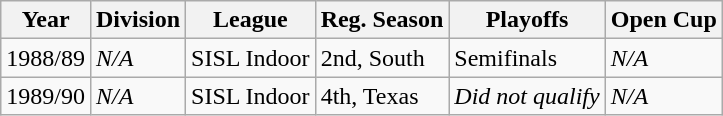<table class="wikitable">
<tr>
<th>Year</th>
<th>Division</th>
<th>League</th>
<th>Reg. Season</th>
<th>Playoffs</th>
<th>Open Cup</th>
</tr>
<tr>
<td>1988/89</td>
<td><em>N/A</em></td>
<td>SISL Indoor</td>
<td>2nd, South</td>
<td>Semifinals</td>
<td><em>N/A</em></td>
</tr>
<tr>
<td>1989/90</td>
<td><em>N/A</em></td>
<td>SISL Indoor</td>
<td>4th, Texas</td>
<td><em>Did not qualify</em></td>
<td><em>N/A</em></td>
</tr>
</table>
